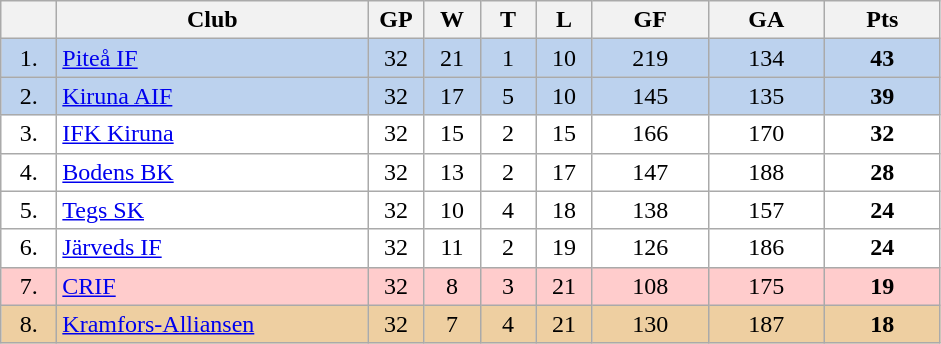<table class="wikitable">
<tr>
<th width="30"></th>
<th width="200">Club</th>
<th width="30">GP</th>
<th width="30">W</th>
<th width="30">T</th>
<th width="30">L</th>
<th width="70">GF</th>
<th width="70">GA</th>
<th width="70">Pts</th>
</tr>
<tr bgcolor="#BCD2EE" align="center">
<td>1.</td>
<td align="left"><a href='#'>Piteå IF</a></td>
<td>32</td>
<td>21</td>
<td>1</td>
<td>10</td>
<td>219</td>
<td>134</td>
<td><strong>43</strong></td>
</tr>
<tr bgcolor="#BCD2EE" align="center">
<td>2.</td>
<td align="left"><a href='#'>Kiruna AIF</a></td>
<td>32</td>
<td>17</td>
<td>5</td>
<td>10</td>
<td>145</td>
<td>135</td>
<td><strong>39</strong></td>
</tr>
<tr bgcolor="#FFFFFF" align="center">
<td>3.</td>
<td align="left"><a href='#'>IFK Kiruna</a></td>
<td>32</td>
<td>15</td>
<td>2</td>
<td>15</td>
<td>166</td>
<td>170</td>
<td><strong>32</strong></td>
</tr>
<tr bgcolor="#FFFFFF" align="center">
<td>4.</td>
<td align="left"><a href='#'>Bodens BK</a></td>
<td>32</td>
<td>13</td>
<td>2</td>
<td>17</td>
<td>147</td>
<td>188</td>
<td><strong>28</strong></td>
</tr>
<tr bgcolor="#FFFFFF" align="center">
<td>5.</td>
<td align="left"><a href='#'>Tegs SK</a></td>
<td>32</td>
<td>10</td>
<td>4</td>
<td>18</td>
<td>138</td>
<td>157</td>
<td><strong>24</strong></td>
</tr>
<tr bgcolor="#FFFFFF" align="center">
<td>6.</td>
<td align="left"><a href='#'>Järveds IF</a></td>
<td>32</td>
<td>11</td>
<td>2</td>
<td>19</td>
<td>126</td>
<td>186</td>
<td><strong>24</strong></td>
</tr>
<tr bgcolor="#FFCCCC" align="center">
<td>7.</td>
<td align="left"><a href='#'>CRIF</a></td>
<td>32</td>
<td>8</td>
<td>3</td>
<td>21</td>
<td>108</td>
<td>175</td>
<td><strong>19</strong></td>
</tr>
<tr bgcolor="#EECFA1" align="center">
<td>8.</td>
<td align="left"><a href='#'>Kramfors-Alliansen</a></td>
<td>32</td>
<td>7</td>
<td>4</td>
<td>21</td>
<td>130</td>
<td>187</td>
<td><strong>18</strong></td>
</tr>
</table>
